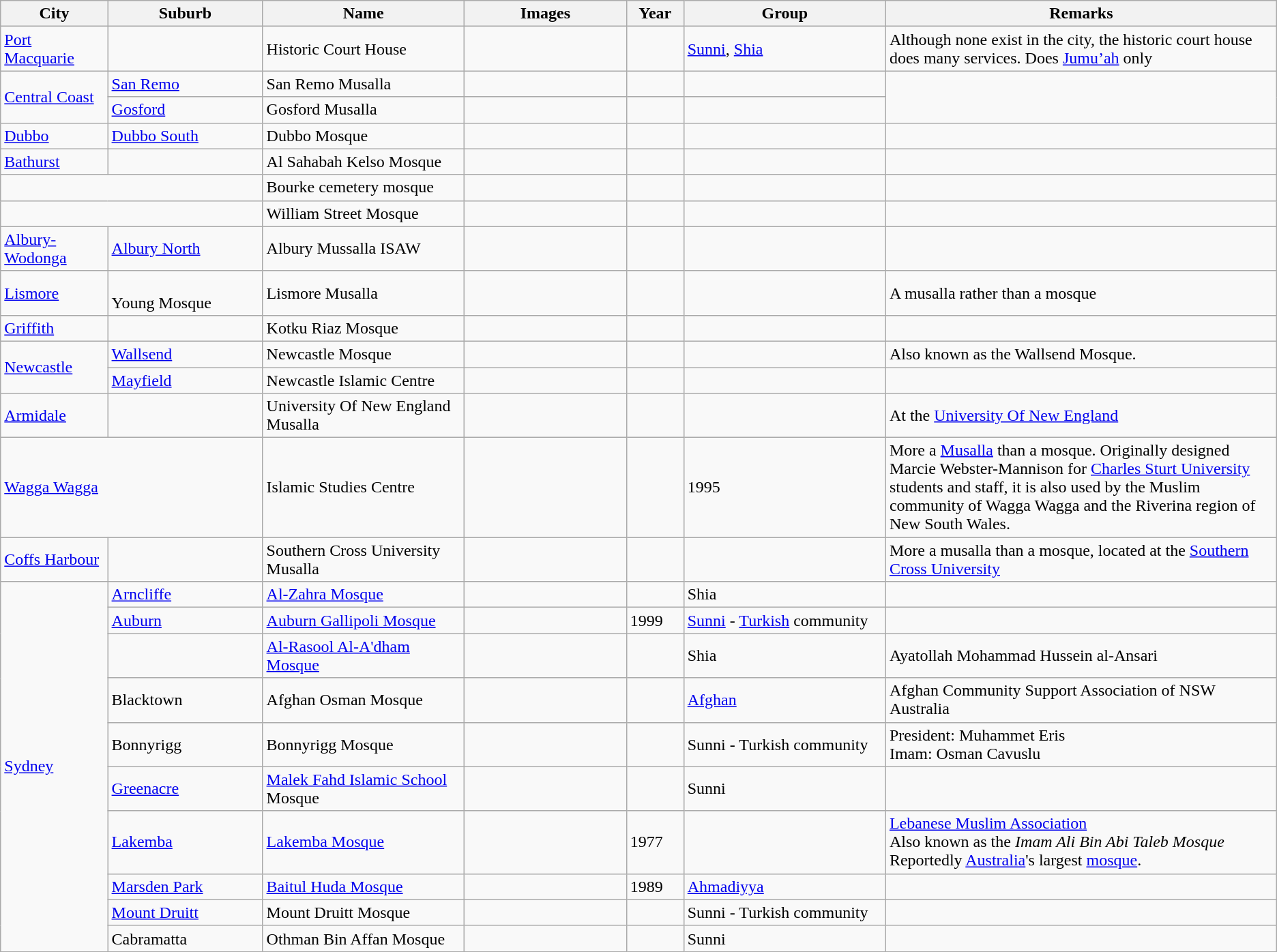<table class="wikitable sortable">
<tr>
<th align=left width=100px>City</th>
<th align=left width=150px>Suburb</th>
<th align=left width=200px>Name</th>
<th align=center width=160px class=unsortable>Images</th>
<th align=left width=050px>Year</th>
<th align=center width=200px>Group</th>
<th align=left width=400px class=unsortable>Remarks</th>
</tr>
<tr>
<td><a href='#'>Port Macquarie</a></td>
<td></td>
<td>Historic Court House</td>
<td></td>
<td></td>
<td><a href='#'>Sunni</a>, <a href='#'>Shia</a></td>
<td>Although none exist in the city, the historic court house does many services. Does <a href='#'>Jumu’ah</a> only</td>
</tr>
<tr>
<td rowspan=2><a href='#'>Central Coast</a></td>
<td><a href='#'>San Remo</a></td>
<td>San Remo Musalla</td>
<td></td>
<td></td>
<td></td>
</tr>
<tr>
<td><a href='#'>Gosford</a></td>
<td>Gosford Musalla</td>
<td></td>
<td></td>
<td></td>
</tr>
<tr>
<td><a href='#'>Dubbo</a></td>
<td><a href='#'>Dubbo South</a></td>
<td>Dubbo Mosque</td>
<td></td>
<td></td>
<td></td>
<td></td>
</tr>
<tr>
<td><a href='#'>Bathurst</a></td>
<td></td>
<td>Al Sahabah Kelso Mosque</td>
<td></td>
<td></td>
<td></td>
</tr>
<tr>
<td colspan=2></td>
<td>Bourke cemetery mosque</td>
<td></td>
<td></td>
<td></td>
<td></td>
</tr>
<tr>
<td colspan=2></td>
<td>William Street Mosque</td>
<td></td>
<td></td>
<td></td>
<td></td>
</tr>
<tr>
<td><a href='#'>Albury-Wodonga</a></td>
<td><a href='#'>Albury North</a></td>
<td>Albury Mussalla ISAW</td>
<td></td>
<td></td>
<td></td>
<td></td>
</tr>
<tr>
<td><a href='#'>Lismore</a></td>
<td><br>Young Mosque</td>
<td>Lismore Musalla</td>
<td></td>
<td></td>
<td></td>
<td>A musalla rather than a mosque</td>
</tr>
<tr>
<td><a href='#'>Griffith</a></td>
<td></td>
<td>Kotku Riaz Mosque</td>
<td></td>
<td></td>
<td></td>
<td></td>
</tr>
<tr>
<td rowspan="2"><a href='#'>Newcastle</a></td>
<td><a href='#'>Wallsend</a></td>
<td>Newcastle Mosque</td>
<td></td>
<td></td>
<td></td>
<td>Also known as the Wallsend Mosque.</td>
</tr>
<tr>
<td rowspan="1"><a href='#'>Mayfield</a></td>
<td>Newcastle Islamic Centre</td>
<td></td>
<td></td>
<td></td>
<td></td>
</tr>
<tr>
<td><a href='#'>Armidale</a></td>
<td></td>
<td>University Of New England Musalla</td>
<td></td>
<td></td>
<td></td>
<td>At the <a href='#'>University Of New England</a></td>
</tr>
<tr>
<td colspan="2"><a href='#'>Wagga Wagga</a></td>
<td>Islamic Studies Centre</td>
<td></td>
<td></td>
<td>1995</td>
<td>More a <a href='#'>Musalla</a> than a mosque. Originally designed Marcie Webster-Mannison for <a href='#'>Charles Sturt University</a> students and staff, it is also used by the Muslim community of Wagga Wagga and the Riverina region of New South Wales.</td>
</tr>
<tr>
<td><a href='#'>Coffs Harbour</a></td>
<td></td>
<td>Southern Cross University Musalla</td>
<td></td>
<td></td>
<td></td>
<td>More a musalla than a mosque, located at the <a href='#'>Southern Cross University</a></td>
</tr>
<tr>
<td rowspan="32"><a href='#'>Sydney</a></td>
<td><a href='#'>Arncliffe</a></td>
<td><a href='#'>Al-Zahra Mosque</a></td>
<td></td>
<td></td>
<td>Shia</td>
<td></td>
</tr>
<tr>
<td rowspan=1><a href='#'>Auburn</a></td>
<td><a href='#'>Auburn Gallipoli Mosque</a></td>
<td></td>
<td>1999</td>
<td><a href='#'>Sunni</a> - <a href='#'>Turkish</a> community</td>
<td></td>
</tr>
<tr>
<td></td>
<td><a href='#'>Al-Rasool Al-A'dham Mosque</a></td>
<td></td>
<td></td>
<td>Shia</td>
<td>Ayatollah Mohammad Hussein al-Ansari</td>
</tr>
<tr>
<td>Blacktown</td>
<td>Afghan Osman Mosque</td>
<td></td>
<td></td>
<td><a href='#'>Afghan</a></td>
<td>Afghan Community Support Association of NSW Australia</td>
</tr>
<tr>
<td>Bonnyrigg</td>
<td>Bonnyrigg Mosque</td>
<td></td>
<td></td>
<td>Sunni - Turkish community</td>
<td>President: Muhammet Eris<br>Imam: Osman Cavuslu</td>
</tr>
<tr>
<td><a href='#'>Greenacre</a></td>
<td><a href='#'>Malek Fahd Islamic School</a> Mosque</td>
<td></td>
<td></td>
<td>Sunni</td>
<td></td>
</tr>
<tr>
<td rowspan=1><a href='#'>Lakemba</a></td>
<td><a href='#'>Lakemba Mosque</a></td>
<td></td>
<td>1977</td>
<td></td>
<td><a href='#'>Lebanese Muslim Association</a><br>Also known as the <em>Imam Ali Bin Abi Taleb Mosque</em><br>Reportedly <a href='#'>Australia</a>'s largest <a href='#'>mosque</a>.</td>
</tr>
<tr>
<td><a href='#'>Marsden Park</a></td>
<td><a href='#'>Baitul Huda Mosque</a></td>
<td></td>
<td>1989</td>
<td><a href='#'>Ahmadiyya</a></td>
<td></td>
</tr>
<tr>
<td><a href='#'>Mount Druitt</a></td>
<td>Mount Druitt Mosque</td>
<td></td>
<td></td>
<td>Sunni - Turkish community</td>
<td></td>
</tr>
<tr>
<td>Cabramatta</td>
<td>Othman Bin Affan Mosque</td>
<td></td>
<td></td>
<td>Sunni</td>
<td></td>
</tr>
</table>
